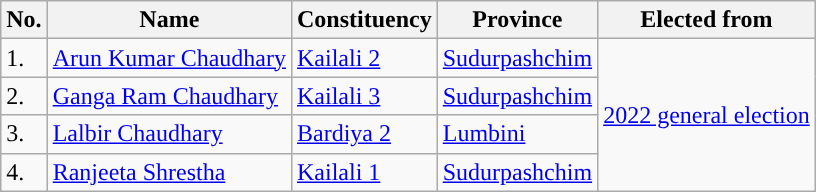<table class="wikitable">
<tr>
<th style="background-color:">No.</th>
<th style="background-color:">Name</th>
<th style="background-color:">Constituency</th>
<th style="background-color:">Province</th>
<th style="background-color:">Elected from</th>
</tr>
<tr>
<td>1.</td>
<td><a href='#'>Arun Kumar Chaudhary</a></td>
<td><a href='#'>Kailali 2</a></td>
<td><a href='#'>Sudurpashchim</a></td>
<td rowspan="4"><a href='#'>2022 general election</a></td>
</tr>
<tr>
<td>2.</td>
<td><a href='#'>Ganga Ram Chaudhary</a></td>
<td><a href='#'>Kailali 3</a></td>
<td><a href='#'>Sudurpashchim</a></td>
</tr>
<tr>
<td>3.</td>
<td><a href='#'>Lalbir Chaudhary</a></td>
<td><a href='#'>Bardiya 2</a></td>
<td><a href='#'>Lumbini</a></td>
</tr>
<tr>
<td>4.</td>
<td><a href='#'>Ranjeeta Shrestha</a></td>
<td><a href='#'>Kailali 1</a></td>
<td><a href='#'>Sudurpashchim</a></td>
</tr>
</table>
